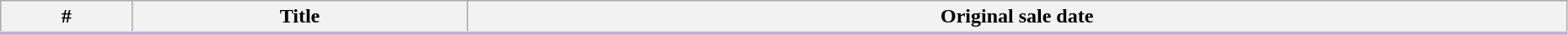<table class="wikitable" width="98%">
<tr style="border-bottom:3px solid #DCBCFF" |>
<th>#</th>
<th>Title</th>
<th>Original sale date</th>
</tr>
<tr>
</tr>
</table>
